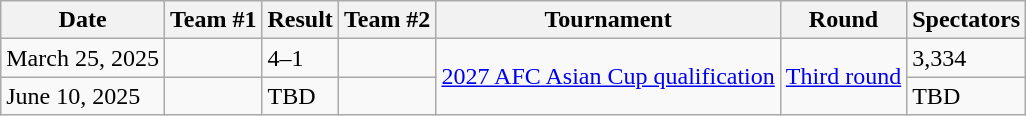<table class="wikitable">
<tr>
<th>Date</th>
<th>Team #1</th>
<th>Result</th>
<th>Team #2</th>
<th>Tournament</th>
<th>Round</th>
<th>Spectators</th>
</tr>
<tr>
<td>March 25, 2025</td>
<td></td>
<td>4–1</td>
<td></td>
<td rowspan="2"><a href='#'>2027 AFC Asian Cup qualification</a></td>
<td rowspan="2"><a href='#'>Third round</a></td>
<td>3,334</td>
</tr>
<tr>
<td>June 10, 2025</td>
<td></td>
<td>TBD</td>
<td></td>
<td>TBD</td>
</tr>
</table>
